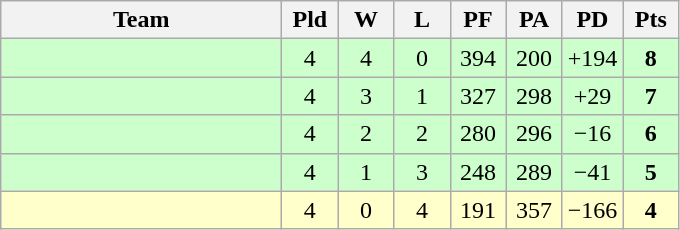<table class=wikitable style="text-align:center">
<tr>
<th width=180>Team</th>
<th width=30>Pld</th>
<th width=30>W</th>
<th width=30>L</th>
<th width=30>PF</th>
<th width=30>PA</th>
<th width=30>PD</th>
<th width=30>Pts</th>
</tr>
<tr align=center bgcolor="#ccffcc">
<td align=left></td>
<td>4</td>
<td>4</td>
<td>0</td>
<td>394</td>
<td>200</td>
<td>+194</td>
<td><strong>8</strong></td>
</tr>
<tr align=center bgcolor="#ccffcc">
<td align=left></td>
<td>4</td>
<td>3</td>
<td>1</td>
<td>327</td>
<td>298</td>
<td>+29</td>
<td><strong>7</strong></td>
</tr>
<tr align=center bgcolor="#ccffcc">
<td align=left></td>
<td>4</td>
<td>2</td>
<td>2</td>
<td>280</td>
<td>296</td>
<td>−16</td>
<td><strong>6</strong></td>
</tr>
<tr align=center bgcolor="#ccffcc">
<td align=left></td>
<td>4</td>
<td>1</td>
<td>3</td>
<td>248</td>
<td>289</td>
<td>−41</td>
<td><strong>5</strong></td>
</tr>
<tr align=center bgcolor="#ffffcc">
<td align=left></td>
<td>4</td>
<td>0</td>
<td>4</td>
<td>191</td>
<td>357</td>
<td>−166</td>
<td><strong>4</strong></td>
</tr>
</table>
